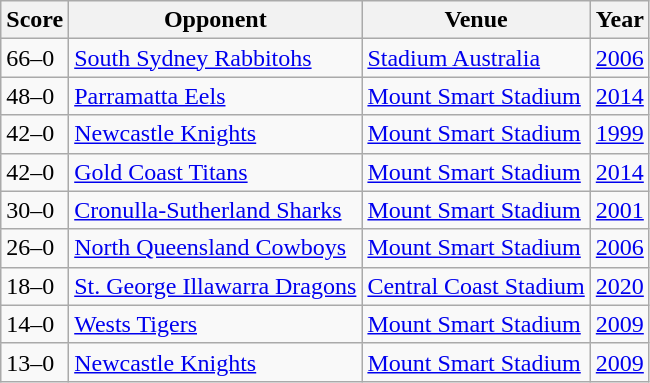<table class="wikitable">
<tr>
<th>Score</th>
<th>Opponent</th>
<th>Venue</th>
<th>Year</th>
</tr>
<tr>
<td>66–0</td>
<td><a href='#'>South Sydney Rabbitohs</a></td>
<td><a href='#'>Stadium Australia</a></td>
<td><a href='#'>2006</a></td>
</tr>
<tr>
<td>48–0</td>
<td><a href='#'>Parramatta Eels</a></td>
<td><a href='#'>Mount Smart Stadium</a></td>
<td><a href='#'>2014</a></td>
</tr>
<tr>
<td>42–0</td>
<td><a href='#'>Newcastle Knights</a></td>
<td><a href='#'>Mount Smart Stadium</a></td>
<td><a href='#'>1999</a></td>
</tr>
<tr>
<td>42–0</td>
<td><a href='#'>Gold Coast Titans</a></td>
<td><a href='#'>Mount Smart Stadium</a></td>
<td><a href='#'>2014</a></td>
</tr>
<tr>
<td>30–0</td>
<td><a href='#'>Cronulla-Sutherland Sharks</a></td>
<td><a href='#'>Mount Smart Stadium</a></td>
<td><a href='#'>2001</a></td>
</tr>
<tr>
<td>26–0</td>
<td><a href='#'>North Queensland Cowboys</a></td>
<td><a href='#'>Mount Smart Stadium</a></td>
<td><a href='#'>2006</a></td>
</tr>
<tr>
<td>18–0</td>
<td><a href='#'>St. George Illawarra Dragons</a></td>
<td><a href='#'>Central Coast Stadium</a></td>
<td><a href='#'>2020</a></td>
</tr>
<tr>
<td>14–0</td>
<td><a href='#'>Wests Tigers</a></td>
<td><a href='#'>Mount Smart Stadium</a></td>
<td><a href='#'>2009</a></td>
</tr>
<tr>
<td>13–0</td>
<td><a href='#'>Newcastle Knights</a></td>
<td><a href='#'>Mount Smart Stadium</a></td>
<td><a href='#'>2009</a></td>
</tr>
</table>
